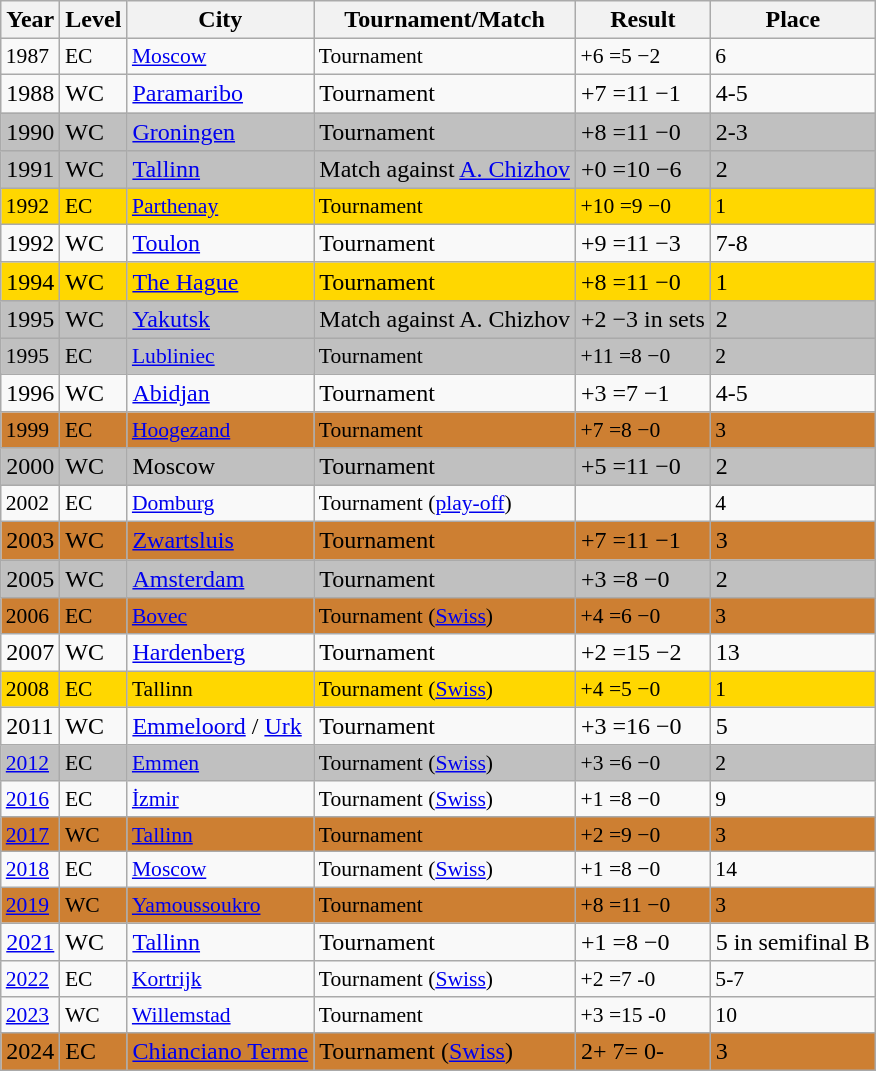<table class="sortable wikitable">
<tr>
<th>Year</th>
<th>Level</th>
<th>City</th>
<th>Tournament/Match</th>
<th>Result</th>
<th>Place</th>
</tr>
<tr style="font-size:90%">
<td>1987</td>
<td>EC</td>
<td> <a href='#'>Moscow</a></td>
<td>Tournament</td>
<td>+6 =5 −2</td>
<td>6</td>
</tr>
<tr>
<td>1988</td>
<td>WC</td>
<td> <a href='#'>Paramaribo</a></td>
<td>Tournament</td>
<td>+7 =11 −1</td>
<td>4-5</td>
</tr>
<tr bgcolor="silver">
<td>1990</td>
<td>WC</td>
<td> <a href='#'>Groningen</a></td>
<td>Tournament</td>
<td>+8 =11 −0</td>
<td>2-3</td>
</tr>
<tr bgcolor="silver">
<td>1991</td>
<td>WC</td>
<td> <a href='#'>Tallinn</a></td>
<td>Match against  <a href='#'>A. Chizhov</a></td>
<td>+0 =10 −6</td>
<td>2</td>
</tr>
<tr bgcolor="gold" style="font-size:90%">
<td>1992</td>
<td>EC</td>
<td> <a href='#'>Parthenay</a></td>
<td>Tournament</td>
<td>+10 =9 −0</td>
<td>1</td>
</tr>
<tr>
<td>1992</td>
<td>WC</td>
<td> <a href='#'>Toulon</a></td>
<td>Tournament</td>
<td>+9 =11 −3</td>
<td>7-8</td>
</tr>
<tr bgcolor="gold">
<td>1994</td>
<td>WC</td>
<td> <a href='#'>The Hague</a></td>
<td>Tournament</td>
<td>+8 =11 −0</td>
<td>1</td>
</tr>
<tr bgcolor="silver">
<td>1995</td>
<td>WC</td>
<td> <a href='#'>Yakutsk</a></td>
<td>Match against  A. Chizhov</td>
<td>+2 −3 in sets</td>
<td>2</td>
</tr>
<tr bgcolor="silver" style="font-size:90%">
<td>1995</td>
<td>EC</td>
<td> <a href='#'>Lubliniec</a></td>
<td>Tournament</td>
<td>+11 =8 −0</td>
<td>2</td>
</tr>
<tr>
<td>1996</td>
<td>WC</td>
<td> <a href='#'>Abidjan</a></td>
<td>Tournament</td>
<td>+3 =7 −1</td>
<td>4-5</td>
</tr>
<tr bgcolor="#CD7F32" style="font-size:90%">
<td>1999</td>
<td>EC</td>
<td> <a href='#'>Hoogezand</a></td>
<td>Tournament</td>
<td>+7 =8 −0</td>
<td>3</td>
</tr>
<tr bgcolor="silver">
<td>2000</td>
<td>WC</td>
<td> Moscow</td>
<td>Tournament</td>
<td>+5 =11 −0</td>
<td>2</td>
</tr>
<tr style="font-size:90%">
<td>2002</td>
<td>EC</td>
<td> <a href='#'>Domburg</a></td>
<td>Tournament (<a href='#'>play-off</a>)</td>
<td></td>
<td>4</td>
</tr>
<tr bgcolor="#CD7F32">
<td>2003</td>
<td>WC</td>
<td> <a href='#'>Zwartsluis</a></td>
<td>Tournament</td>
<td>+7 =11 −1</td>
<td>3</td>
</tr>
<tr bgcolor="silver">
<td>2005</td>
<td>WC</td>
<td> <a href='#'>Amsterdam</a></td>
<td>Tournament</td>
<td>+3 =8 −0</td>
<td>2</td>
</tr>
<tr bgcolor="#CD7F32" style="font-size:90%">
<td>2006</td>
<td>EC</td>
<td> <a href='#'>Bovec</a></td>
<td>Tournament (<a href='#'>Swiss</a>)</td>
<td>+4 =6 −0</td>
<td>3</td>
</tr>
<tr>
<td>2007</td>
<td>WC</td>
<td> <a href='#'>Hardenberg</a></td>
<td>Tournament</td>
<td>+2 =15 −2</td>
<td>13</td>
</tr>
<tr bgcolor="gold" style="font-size:90%">
<td>2008</td>
<td>EC</td>
<td> Tallinn</td>
<td>Tournament (<a href='#'>Swiss</a>)</td>
<td>+4 =5 −0</td>
<td>1</td>
</tr>
<tr>
<td>2011</td>
<td>WC</td>
<td> <a href='#'>Emmeloord</a> / <a href='#'>Urk</a></td>
<td>Tournament</td>
<td>+3 =16 −0</td>
<td>5</td>
</tr>
<tr bgcolor="silver" style="font-size:90%">
<td><a href='#'>2012</a></td>
<td>EC</td>
<td> <a href='#'>Emmen</a></td>
<td>Tournament (<a href='#'>Swiss</a>)</td>
<td>+3 =6 −0</td>
<td>2</td>
</tr>
<tr style="font-size:90%">
<td><a href='#'>2016</a></td>
<td>EC</td>
<td> <a href='#'>İzmir</a></td>
<td>Tournament (<a href='#'>Swiss</a>)</td>
<td>+1 =8 −0</td>
<td>9</td>
</tr>
<tr bgcolor="#CD7F32" style="font-size:90%">
<td><a href='#'>2017</a></td>
<td>WC</td>
<td> <a href='#'>Tallinn</a></td>
<td>Tournament</td>
<td>+2 =9 −0</td>
<td>3</td>
</tr>
<tr style="font-size:90%">
<td><a href='#'>2018</a></td>
<td>EC</td>
<td> <a href='#'>Moscow</a></td>
<td>Tournament (<a href='#'>Swiss</a>)</td>
<td>+1 =8 −0</td>
<td>14</td>
</tr>
<tr bgcolor="#CD7F32" style="font-size:90%">
<td><a href='#'>2019</a></td>
<td>WC</td>
<td> <a href='#'>Yamoussoukro</a></td>
<td>Tournament</td>
<td>+8 =11 −0</td>
<td>3</td>
</tr>
<tr>
<td><a href='#'>2021</a></td>
<td>WC</td>
<td> <a href='#'>Tallinn</a></td>
<td>Tournament</td>
<td>+1 =8 −0</td>
<td>5 in semifinal В</td>
</tr>
<tr style="font-size:90%">
<td><a href='#'>2022</a></td>
<td>EC</td>
<td> <a href='#'>Kortrijk</a></td>
<td>Tournament (<a href='#'>Swiss</a>)</td>
<td>+2 =7 -0</td>
<td>5-7</td>
</tr>
<tr style="font-size:90%">
<td><a href='#'>2023</a></td>
<td>WC</td>
<td> <a href='#'>Willemstad</a></td>
<td>Tournament</td>
<td>+3 =15 -0</td>
<td>10</td>
</tr>
<tr bgcolor="#CD7F32">
<td>2024</td>
<td>EC</td>
<td> <a href='#'>Chianciano Terme</a></td>
<td>Tournament (<a href='#'>Swiss</a>)</td>
<td>2+ 7= 0-</td>
<td>3</td>
</tr>
</table>
